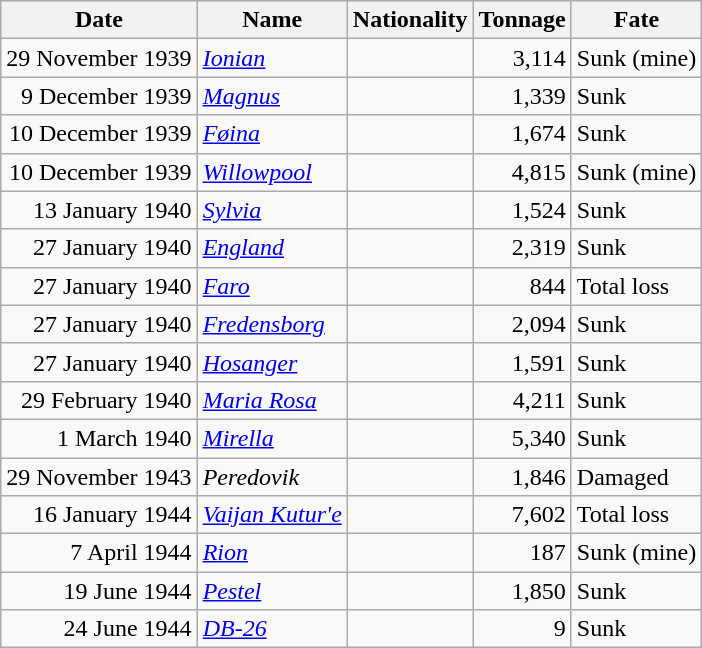<table class="wikitable sortable">
<tr>
<th>Date</th>
<th>Name</th>
<th>Nationality</th>
<th>Tonnage</th>
<th>Fate</th>
</tr>
<tr>
<td align="right">29 November 1939</td>
<td align="left"><a href='#'><em>Ionian</em></a></td>
<td align="left"></td>
<td align="right">3,114</td>
<td align="left">Sunk (mine)</td>
</tr>
<tr>
<td align="right">9 December 1939</td>
<td align="left"><a href='#'><em>Magnus</em></a></td>
<td align="left"></td>
<td align="right">1,339</td>
<td align="left">Sunk</td>
</tr>
<tr>
<td align="right">10 December 1939</td>
<td align="left"><a href='#'><em>Føina</em></a></td>
<td align="left"></td>
<td align="right">1,674</td>
<td align="left">Sunk</td>
</tr>
<tr>
<td align="right">10 December 1939</td>
<td align="left"><a href='#'><em>Willowpool</em></a></td>
<td align="left"></td>
<td align="right">4,815</td>
<td align="left">Sunk (mine)</td>
</tr>
<tr>
<td align="right">13 January 1940</td>
<td align="left"><a href='#'><em>Sylvia</em></a></td>
<td align="left"></td>
<td align="right">1,524</td>
<td align="left">Sunk</td>
</tr>
<tr>
<td align="right">27 January 1940</td>
<td align="left"><a href='#'><em>England</em></a></td>
<td align="left"></td>
<td align="right">2,319</td>
<td align="left">Sunk</td>
</tr>
<tr>
<td align="right">27 January 1940</td>
<td align="left"><a href='#'><em>Faro</em></a></td>
<td align="left"></td>
<td align="right">844</td>
<td align="left">Total loss</td>
</tr>
<tr>
<td align="right">27 January 1940</td>
<td align="left"><a href='#'><em>Fredensborg</em></a></td>
<td align="left"></td>
<td align="right">2,094</td>
<td align="left">Sunk</td>
</tr>
<tr>
<td align="right">27 January 1940</td>
<td align="left"><a href='#'><em>Hosanger</em></a></td>
<td align="left"></td>
<td align="right">1,591</td>
<td align="left">Sunk</td>
</tr>
<tr>
<td align="right">29 February 1940</td>
<td align="left"><a href='#'><em>Maria Rosa</em></a></td>
<td align="left"></td>
<td align="right">4,211</td>
<td align="left">Sunk</td>
</tr>
<tr>
<td align="right">1 March 1940</td>
<td align="left"><a href='#'><em>Mirella</em></a></td>
<td align="left"></td>
<td align="right">5,340</td>
<td align="left">Sunk</td>
</tr>
<tr>
<td align="right">29 November 1943</td>
<td align="left"><em>Peredovik</em></td>
<td align="left"></td>
<td align="right">1,846</td>
<td align="left">Damaged</td>
</tr>
<tr>
<td align="right">16 January 1944</td>
<td align="left"><a href='#'><em>Vaijan Kutur'e</em></a></td>
<td align="left"></td>
<td align="right">7,602</td>
<td align="left">Total loss</td>
</tr>
<tr>
<td align="right">7 April 1944</td>
<td align="left"><a href='#'><em>Rion</em></a></td>
<td align="left"></td>
<td align="right">187</td>
<td align="left">Sunk (mine)</td>
</tr>
<tr>
<td align="right">19 June 1944</td>
<td align="left"><a href='#'><em>Pestel</em></a></td>
<td align="left"></td>
<td align="right">1,850</td>
<td align="left">Sunk</td>
</tr>
<tr>
<td align="right">24 June 1944</td>
<td align="left"><a href='#'><em>DB-26</em></a></td>
<td align="left"></td>
<td align="right">9</td>
<td align="left">Sunk</td>
</tr>
</table>
